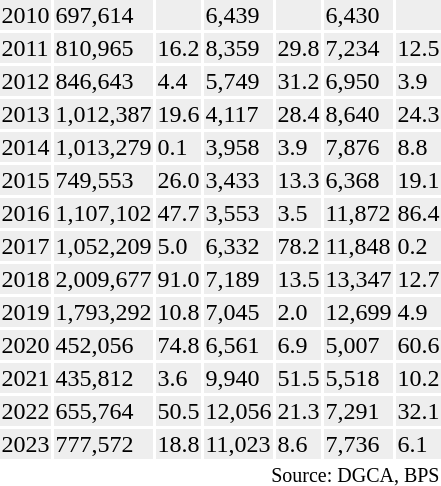<table class="toccolours sortable" style="padding:0.5em;">
<tr>
<th></th>
<th></th>
<th></th>
<th></th>
<th></th>
<th></th>
<th></th>
</tr>
<tr style="background:#eee;">
<td>2010</td>
<td>697,614</td>
<td></td>
<td>6,439</td>
<td></td>
<td>6,430</td>
<td></td>
</tr>
<tr style="background:#eee;">
<td>2011</td>
<td>810,965</td>
<td> 16.2</td>
<td>8,359</td>
<td> 29.8</td>
<td>7,234</td>
<td> 12.5</td>
</tr>
<tr style="background:#eee;">
<td>2012</td>
<td>846,643</td>
<td> 4.4</td>
<td>5,749</td>
<td> 31.2</td>
<td>6,950</td>
<td> 3.9</td>
</tr>
<tr style="background:#eee;">
<td>2013</td>
<td>1,012,387</td>
<td> 19.6</td>
<td>4,117</td>
<td> 28.4</td>
<td>8,640</td>
<td> 24.3</td>
</tr>
<tr style="background:#eee;">
<td>2014</td>
<td>1,013,279</td>
<td> 0.1</td>
<td>3,958</td>
<td> 3.9</td>
<td>7,876</td>
<td> 8.8</td>
</tr>
<tr style="background:#eee;">
<td>2015</td>
<td>749,553</td>
<td> 26.0</td>
<td>3,433</td>
<td> 13.3</td>
<td>6,368</td>
<td> 19.1</td>
</tr>
<tr style="background:#eee;">
<td>2016</td>
<td>1,107,102</td>
<td> 47.7</td>
<td>3,553</td>
<td> 3.5</td>
<td>11,872</td>
<td> 86.4</td>
</tr>
<tr style="background:#eee;">
<td>2017</td>
<td>1,052,209</td>
<td> 5.0</td>
<td>6,332</td>
<td> 78.2</td>
<td>11,848</td>
<td> 0.2</td>
</tr>
<tr style="background:#eee;">
<td>2018</td>
<td>2,009,677</td>
<td> 91.0</td>
<td>7,189</td>
<td> 13.5</td>
<td>13,347</td>
<td> 12.7</td>
</tr>
<tr style="background:#eee;">
<td>2019</td>
<td>1,793,292</td>
<td> 10.8</td>
<td>7,045</td>
<td> 2.0</td>
<td>12,699</td>
<td> 4.9</td>
</tr>
<tr style="background:#eee;">
<td>2020</td>
<td>452,056</td>
<td> 74.8</td>
<td>6,561</td>
<td> 6.9</td>
<td>5,007</td>
<td> 60.6</td>
</tr>
<tr style="background:#eee;">
<td>2021</td>
<td>435,812</td>
<td> 3.6</td>
<td>9,940</td>
<td> 51.5</td>
<td>5,518</td>
<td> 10.2</td>
</tr>
<tr style="background:#eee;">
<td>2022</td>
<td>655,764</td>
<td> 50.5</td>
<td>12,056</td>
<td> 21.3</td>
<td>7,291</td>
<td> 32.1</td>
</tr>
<tr style="background:#eee;">
<td>2023</td>
<td>777,572</td>
<td> 18.8</td>
<td>11,023</td>
<td> 8.6</td>
<td>7,736</td>
<td> 6.1</td>
</tr>
<tr>
<td colspan="7" style="text-align:right;"><sup>Source: DGCA, BPS</sup></td>
</tr>
</table>
